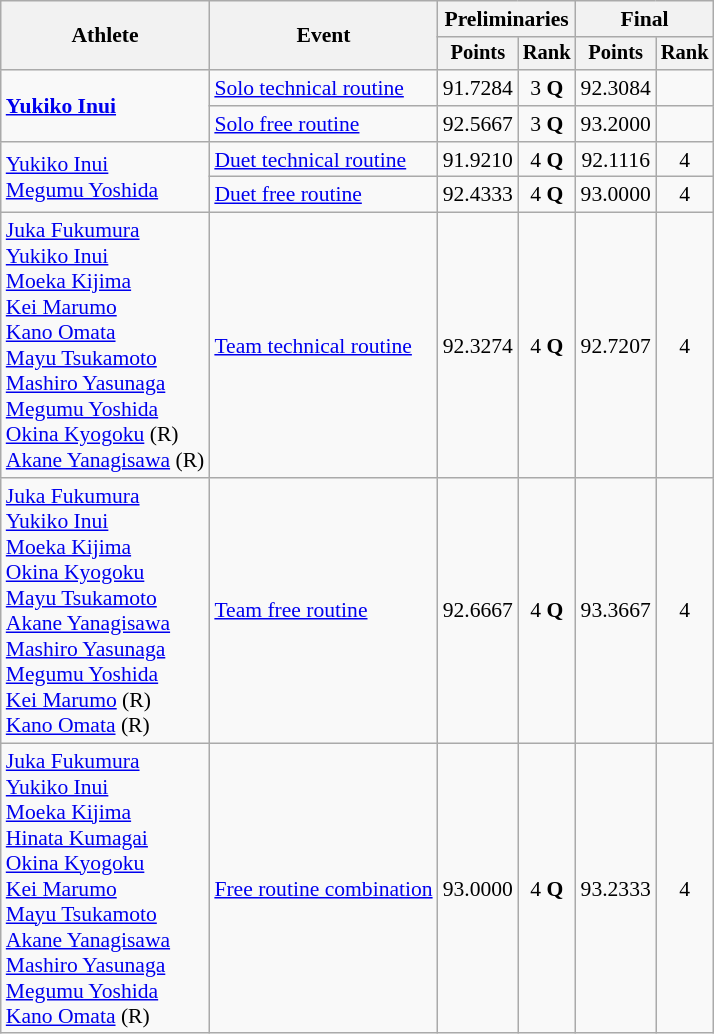<table class=wikitable style="font-size:90%">
<tr>
<th rowspan="2">Athlete</th>
<th rowspan="2">Event</th>
<th colspan="2">Preliminaries</th>
<th colspan="2">Final</th>
</tr>
<tr style="font-size:95%">
<th>Points</th>
<th>Rank</th>
<th>Points</th>
<th>Rank</th>
</tr>
<tr align=center>
<td align=left rowspan=2><strong><a href='#'>Yukiko Inui</a></strong></td>
<td align=left><a href='#'>Solo technical routine</a></td>
<td>91.7284</td>
<td>3 <strong>Q</strong></td>
<td>92.3084</td>
<td></td>
</tr>
<tr align=center>
<td align=left><a href='#'>Solo free routine</a></td>
<td>92.5667</td>
<td>3 <strong>Q</strong></td>
<td>93.2000</td>
<td></td>
</tr>
<tr align=center>
<td align=left rowspan=2><a href='#'>Yukiko Inui</a><br><a href='#'>Megumu Yoshida</a></td>
<td align=left><a href='#'>Duet technical routine</a></td>
<td>91.9210</td>
<td>4 <strong>Q</strong></td>
<td>92.1116</td>
<td>4</td>
</tr>
<tr align=center>
<td align=left><a href='#'>Duet free routine</a></td>
<td>92.4333</td>
<td>4 <strong>Q</strong></td>
<td>93.0000</td>
<td>4</td>
</tr>
<tr align=center>
<td align=left><a href='#'>Juka Fukumura</a><br><a href='#'>Yukiko Inui</a><br><a href='#'>Moeka Kijima</a><br><a href='#'>Kei Marumo</a><br><a href='#'>Kano Omata</a><br><a href='#'>Mayu Tsukamoto</a><br><a href='#'>Mashiro Yasunaga</a><br><a href='#'>Megumu Yoshida</a><br><a href='#'>Okina Kyogoku</a> (R)<br><a href='#'>Akane Yanagisawa</a> (R)</td>
<td align=left><a href='#'>Team technical routine</a></td>
<td>92.3274</td>
<td>4 <strong>Q</strong></td>
<td>92.7207</td>
<td>4</td>
</tr>
<tr align=center>
<td align=left><a href='#'>Juka Fukumura</a><br><a href='#'>Yukiko Inui</a><br><a href='#'>Moeka Kijima</a><br><a href='#'>Okina Kyogoku</a><br><a href='#'>Mayu Tsukamoto</a><br><a href='#'>Akane Yanagisawa</a><br><a href='#'>Mashiro Yasunaga</a><br><a href='#'>Megumu Yoshida</a><br><a href='#'>Kei Marumo</a> (R)<br><a href='#'>Kano Omata</a> (R)</td>
<td align=left><a href='#'>Team free routine</a></td>
<td>92.6667</td>
<td>4 <strong>Q</strong></td>
<td>93.3667</td>
<td>4</td>
</tr>
<tr align=center>
<td align=left><a href='#'>Juka Fukumura</a><br><a href='#'>Yukiko Inui</a><br><a href='#'>Moeka Kijima</a><br><a href='#'>Hinata Kumagai</a><br><a href='#'>Okina Kyogoku</a><br><a href='#'>Kei Marumo</a><br><a href='#'>Mayu Tsukamoto</a><br><a href='#'>Akane Yanagisawa</a><br><a href='#'>Mashiro Yasunaga</a><br><a href='#'>Megumu Yoshida</a><br><a href='#'>Kano Omata</a> (R)</td>
<td align=left><a href='#'>Free routine combination</a></td>
<td>93.0000</td>
<td>4 <strong>Q</strong></td>
<td>93.2333</td>
<td>4</td>
</tr>
</table>
